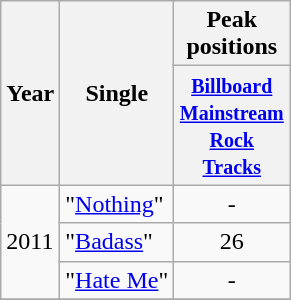<table class="wikitable">
<tr>
<th rowspan="2">Year</th>
<th rowspan="2">Single</th>
<th colspan="10">Peak positions</th>
</tr>
<tr>
<th width="70"><small><a href='#'>Billboard Mainstream Rock Tracks</a></small></th>
</tr>
<tr>
<td rowspan="3">2011</td>
<td>"<a href='#'>Nothing</a>"</td>
<td style="text-align:center;">-</td>
</tr>
<tr>
<td>"<a href='#'>Badass</a>"</td>
<td style="text-align:center;">26</td>
</tr>
<tr>
<td>"<a href='#'>Hate Me</a>"</td>
<td style="text-align:center;">-</td>
</tr>
<tr>
</tr>
</table>
